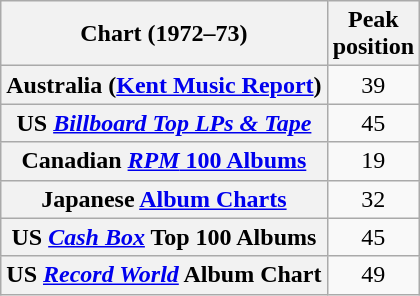<table class="wikitable sortable plainrowheaders">
<tr>
<th scope="col">Chart (1972–73)</th>
<th scope="col">Peak<br>position</th>
</tr>
<tr>
<th scope="row">Australia (<a href='#'>Kent Music Report</a>)</th>
<td style="text-align:center;">39</td>
</tr>
<tr>
<th scope="row">US <a href='#'><em>Billboard Top LPs & Tape</em></a></th>
<td align="center">45</td>
</tr>
<tr>
<th scope="row">Canadian <a href='#'><em>RPM</em> 100 Albums</a></th>
<td align="center">19</td>
</tr>
<tr>
<th scope="row">Japanese <a href='#'>Album Charts</a></th>
<td align="center">32</td>
</tr>
<tr>
<th scope="row">US <em><a href='#'>Cash Box</a></em> Top 100 Albums</th>
<td align="center">45</td>
</tr>
<tr>
<th scope="row">US <em><a href='#'>Record World</a></em> Album Chart</th>
<td align="center">49</td>
</tr>
</table>
